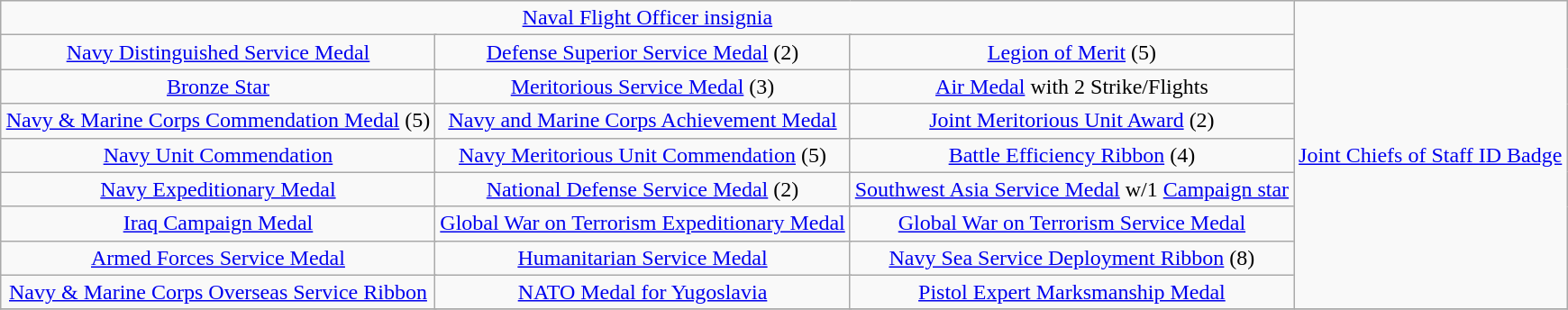<table class="wikitable" style="margin:1em auto; text-align:center;">
<tr>
<td colspan="6"><a href='#'>Naval Flight Officer insignia</a></td>
<td rowspan="9"><a href='#'>Joint Chiefs of Staff ID Badge</a></td>
</tr>
<tr>
<td colspan="2"><a href='#'>Navy Distinguished Service Medal</a></td>
<td colspan="2"><a href='#'>Defense Superior Service Medal</a> (2)</td>
<td colspan="2"><a href='#'>Legion of Merit</a> (5)</td>
</tr>
<tr>
<td colspan="2"><a href='#'>Bronze Star</a></td>
<td colspan="2"><a href='#'>Meritorious Service Medal</a> (3)</td>
<td colspan="2"><a href='#'>Air Medal</a> with 2 Strike/Flights</td>
</tr>
<tr>
<td colspan="2"><a href='#'>Navy & Marine Corps Commendation Medal</a> (5)</td>
<td colspan="2"><a href='#'>Navy and Marine Corps Achievement Medal</a></td>
<td colspan="2"><a href='#'>Joint Meritorious Unit Award</a> (2)</td>
</tr>
<tr>
<td colspan="2"><a href='#'>Navy Unit Commendation</a></td>
<td colspan="2"><a href='#'>Navy Meritorious Unit Commendation</a> (5)</td>
<td colspan="2"><a href='#'>Battle Efficiency Ribbon</a> (4)</td>
</tr>
<tr>
<td colspan="2"><a href='#'>Navy Expeditionary Medal</a></td>
<td colspan="2"><a href='#'>National Defense Service Medal</a> (2)</td>
<td colspan="2"><a href='#'>Southwest Asia Service Medal</a> w/1 <a href='#'>Campaign star</a></td>
</tr>
<tr>
<td colspan="2"><a href='#'>Iraq Campaign Medal</a></td>
<td colspan="2"><a href='#'>Global War on Terrorism Expeditionary Medal</a></td>
<td colspan="2"><a href='#'>Global War on Terrorism Service Medal</a></td>
</tr>
<tr>
<td colspan="2"><a href='#'>Armed Forces Service Medal</a></td>
<td colspan="2"><a href='#'>Humanitarian Service Medal</a></td>
<td colspan="2"><a href='#'>Navy Sea Service Deployment Ribbon</a> (8)</td>
</tr>
<tr>
<td colspan="2"><a href='#'>Navy & Marine Corps Overseas Service Ribbon</a></td>
<td colspan="2"><a href='#'>NATO Medal for Yugoslavia</a></td>
<td colspan="2"><a href='#'>Pistol Expert Marksmanship Medal</a></td>
</tr>
<tr>
</tr>
</table>
